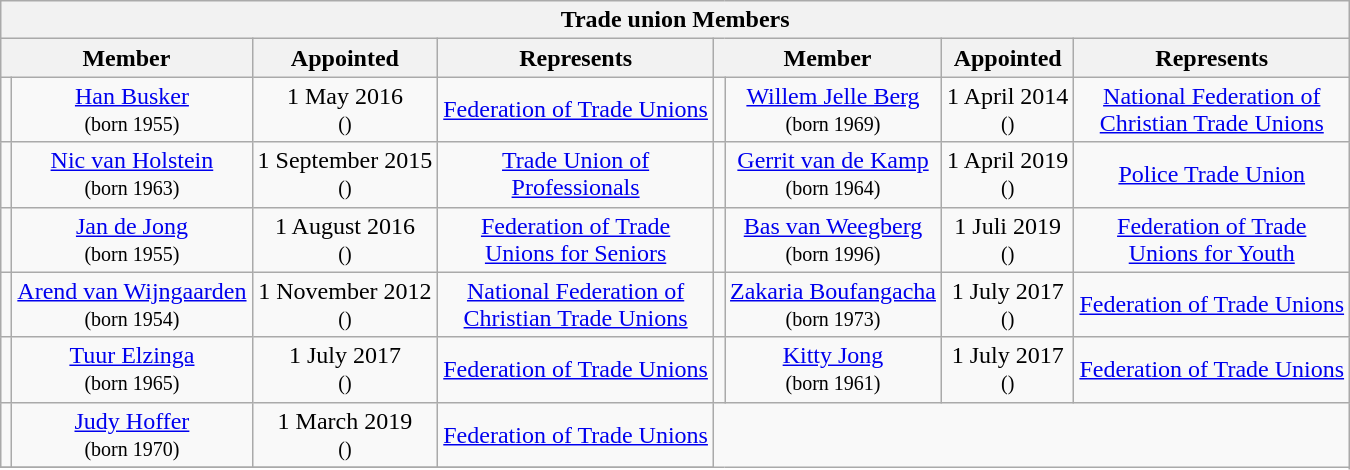<table class="wikitable" style="text-align:center">
<tr>
<th colspan=12>Trade union Members</th>
</tr>
<tr>
<th colspan=2>Member</th>
<th>Appointed</th>
<th>Represents</th>
<th colspan=2>Member</th>
<th>Appointed</th>
<th>Represents</th>
</tr>
<tr>
<td></td>
<td><a href='#'>Han Busker</a> <br> <small>(born 1955)</small> <br> </td>
<td>1 May 2016 <br> <small>()</small></td>
<td><a href='#'>Federation of Trade Unions</a></td>
<td></td>
<td><a href='#'>Willem Jelle Berg</a> <br> <small>(born 1969)</small></td>
<td>1 April 2014 <br> <small>()</small></td>
<td><a href='#'>National Federation of <br> Christian Trade Unions</a></td>
</tr>
<tr>
<td></td>
<td><a href='#'>Nic van Holstein</a> <br> <small>(born 1963)</small></td>
<td>1 September 2015 <br> <small>()</small></td>
<td><a href='#'>Trade Union of <br> Professionals</a></td>
<td></td>
<td><a href='#'>Gerrit van de Kamp</a> <br> <small>(born 1964)</small></td>
<td>1 April 2019 <br> <small>()</small></td>
<td><a href='#'>Police Trade Union</a></td>
</tr>
<tr>
<td></td>
<td><a href='#'>Jan de Jong</a> <br> <small>(born 1955)</small></td>
<td>1 August 2016 <br> <small>()</small></td>
<td><a href='#'>Federation of Trade <br> Unions for Seniors</a></td>
<td></td>
<td><a href='#'>Bas van Weegberg</a> <br> <small>(born 1996)</small></td>
<td>1 Juli 2019 <br> <small>()</small></td>
<td><a href='#'>Federation of Trade <br> Unions for Youth</a></td>
</tr>
<tr>
<td></td>
<td><a href='#'>Arend van Wijngaarden</a> <br> <small>(born 1954)</small></td>
<td>1 November 2012 <br> <small>()</small></td>
<td><a href='#'>National Federation of <br> Christian Trade Unions</a></td>
<td></td>
<td><a href='#'>Zakaria Boufangacha</a> <br> <small>(born 1973)</small></td>
<td>1 July 2017 <br> <small>()</small></td>
<td><a href='#'>Federation of Trade Unions</a></td>
</tr>
<tr>
<td></td>
<td><a href='#'>Tuur Elzinga</a> <br> <small>(born 1965)</small></td>
<td>1 July 2017 <br> <small>()</small></td>
<td><a href='#'>Federation of Trade Unions</a></td>
<td></td>
<td><a href='#'>Kitty Jong</a> <br> <small>(born 1961)</small></td>
<td>1 July 2017 <br> <small>()</small></td>
<td><a href='#'>Federation of Trade Unions</a></td>
</tr>
<tr>
<td></td>
<td><a href='#'>Judy Hoffer</a> <br> <small>(born 1970)</small></td>
<td>1 March 2019 <br> <small>()</small></td>
<td><a href='#'>Federation of Trade Unions</a></td>
</tr>
<tr>
</tr>
</table>
